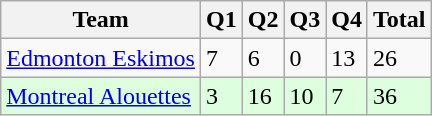<table class="wikitable">
<tr>
<th>Team</th>
<th>Q1</th>
<th>Q2</th>
<th>Q3</th>
<th>Q4</th>
<th>Total</th>
</tr>
<tr>
<td><a href='#'>Edmonton Eskimos</a></td>
<td>7</td>
<td>6</td>
<td>0</td>
<td>13</td>
<td>26</td>
</tr>
<tr style="background-color:#DDFFDD">
<td><a href='#'>Montreal Alouettes</a></td>
<td>3</td>
<td>16</td>
<td>10</td>
<td>7</td>
<td>36</td>
</tr>
</table>
